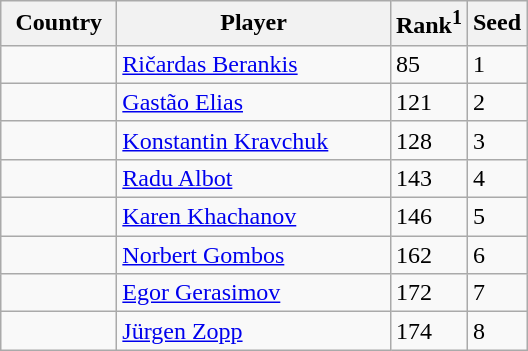<table class="sortable wikitable">
<tr>
<th width="70">Country</th>
<th width="175">Player</th>
<th>Rank<sup>1</sup></th>
<th>Seed</th>
</tr>
<tr>
<td></td>
<td><a href='#'>Ričardas Berankis</a></td>
<td>85</td>
<td>1</td>
</tr>
<tr>
<td></td>
<td><a href='#'>Gastão Elias</a></td>
<td>121</td>
<td>2</td>
</tr>
<tr>
<td></td>
<td><a href='#'>Konstantin Kravchuk</a></td>
<td>128</td>
<td>3</td>
</tr>
<tr>
<td></td>
<td><a href='#'>Radu Albot</a></td>
<td>143</td>
<td>4</td>
</tr>
<tr>
<td></td>
<td><a href='#'>Karen Khachanov</a></td>
<td>146</td>
<td>5</td>
</tr>
<tr>
<td></td>
<td><a href='#'>Norbert Gombos</a></td>
<td>162</td>
<td>6</td>
</tr>
<tr>
<td></td>
<td><a href='#'>Egor Gerasimov</a></td>
<td>172</td>
<td>7</td>
</tr>
<tr>
<td></td>
<td><a href='#'>Jürgen Zopp</a></td>
<td>174</td>
<td>8</td>
</tr>
</table>
